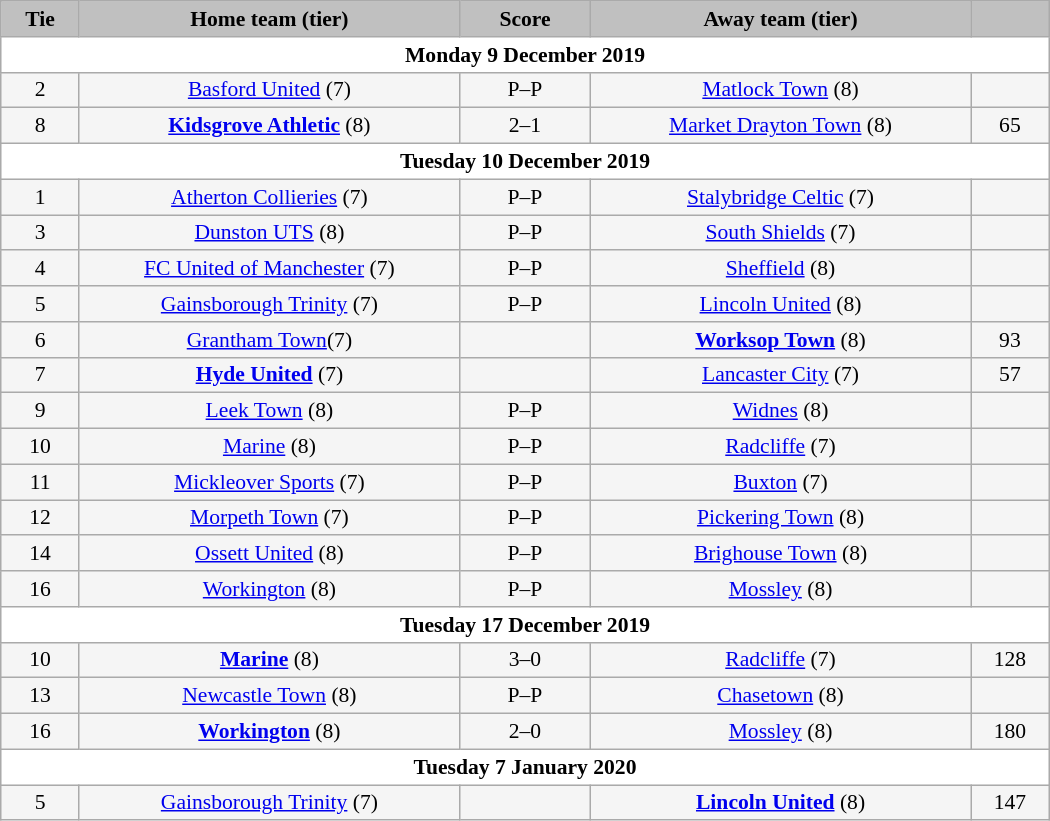<table class="wikitable" style="width: 700px; background:WhiteSmoke; text-align:center; font-size:90%">
<tr>
<td scope="col" style="width:  7.50%; background:silver;"><strong>Tie</strong></td>
<td scope="col" style="width: 36.25%; background:silver;"><strong>Home team (tier)</strong></td>
<td scope="col" style="width: 12.50%; background:silver;"><strong>Score</strong></td>
<td scope="col" style="width: 36.25%; background:silver;"><strong>Away team (tier)</strong></td>
<td scope="col" style="width:  7.50%; background:silver;"><strong></strong></td>
</tr>
<tr>
<td colspan="5" style= background:White><strong>Monday 9 December 2019</strong></td>
</tr>
<tr>
<td>2</td>
<td><a href='#'>Basford United</a> (7)</td>
<td>P–P</td>
<td><a href='#'>Matlock Town</a> (8)</td>
<td></td>
</tr>
<tr>
<td>8</td>
<td><strong><a href='#'>Kidsgrove Athletic</a></strong> (8)</td>
<td>2–1</td>
<td><a href='#'>Market Drayton Town</a> (8)</td>
<td>65</td>
</tr>
<tr>
<td colspan="5" style= background:White><strong>Tuesday 10 December 2019</strong></td>
</tr>
<tr>
<td>1</td>
<td><a href='#'>Atherton Collieries</a> (7)</td>
<td>P–P</td>
<td><a href='#'>Stalybridge Celtic</a> (7)</td>
<td></td>
</tr>
<tr>
<td>3</td>
<td><a href='#'>Dunston UTS</a> (8)</td>
<td>P–P</td>
<td><a href='#'>South Shields</a> (7)</td>
<td></td>
</tr>
<tr>
<td>4</td>
<td><a href='#'>FC United of Manchester</a> (7)</td>
<td>P–P</td>
<td><a href='#'>Sheffield</a> (8)</td>
<td></td>
</tr>
<tr>
<td>5</td>
<td><a href='#'>Gainsborough Trinity</a> (7)</td>
<td>P–P</td>
<td><a href='#'>Lincoln United</a> (8)</td>
<td></td>
</tr>
<tr>
<td>6</td>
<td><a href='#'>Grantham Town</a>(7)</td>
<td></td>
<td><strong><a href='#'>Worksop Town</a></strong> (8)</td>
<td>93</td>
</tr>
<tr>
<td>7</td>
<td><strong><a href='#'>Hyde United</a></strong> (7)</td>
<td></td>
<td><a href='#'>Lancaster City</a> (7)</td>
<td>57</td>
</tr>
<tr>
<td>9</td>
<td><a href='#'>Leek Town</a> (8)</td>
<td>P–P</td>
<td><a href='#'>Widnes</a> (8)</td>
<td></td>
</tr>
<tr>
<td>10</td>
<td><a href='#'>Marine</a> (8)</td>
<td>P–P</td>
<td><a href='#'>Radcliffe</a> (7)</td>
<td></td>
</tr>
<tr>
<td>11</td>
<td><a href='#'>Mickleover Sports</a> (7)</td>
<td>P–P</td>
<td><a href='#'>Buxton</a> (7)</td>
<td></td>
</tr>
<tr>
<td>12</td>
<td><a href='#'>Morpeth Town</a> (7)</td>
<td>P–P</td>
<td><a href='#'>Pickering Town</a> (8)</td>
<td></td>
</tr>
<tr>
<td>14</td>
<td><a href='#'>Ossett United</a> (8)</td>
<td>P–P</td>
<td><a href='#'>Brighouse Town</a> (8)</td>
<td></td>
</tr>
<tr>
<td>16</td>
<td><a href='#'>Workington</a> (8)</td>
<td>P–P</td>
<td><a href='#'>Mossley</a> (8)</td>
<td></td>
</tr>
<tr>
<td colspan="5" style= background:White><strong>Tuesday 17 December 2019</strong></td>
</tr>
<tr>
<td>10</td>
<td><strong><a href='#'>Marine</a></strong> (8)</td>
<td>3–0</td>
<td><a href='#'>Radcliffe</a> (7)</td>
<td>128</td>
</tr>
<tr>
<td>13</td>
<td><a href='#'>Newcastle Town</a> (8)</td>
<td>P–P</td>
<td><a href='#'>Chasetown</a> (8)</td>
<td></td>
</tr>
<tr>
<td>16</td>
<td><strong><a href='#'>Workington</a></strong> (8)</td>
<td>2–0</td>
<td><a href='#'>Mossley</a> (8)</td>
<td>180</td>
</tr>
<tr>
<td colspan="5" style= background:White><strong>Tuesday 7 January 2020</strong></td>
</tr>
<tr>
<td>5</td>
<td><a href='#'>Gainsborough Trinity</a> (7)</td>
<td></td>
<td><strong><a href='#'>Lincoln United</a></strong> (8)</td>
<td>147</td>
</tr>
</table>
